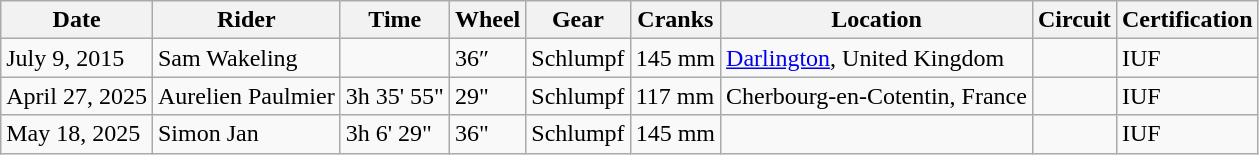<table class="wikitable">
<tr>
<th>Date</th>
<th>Rider</th>
<th>Time</th>
<th>Wheel</th>
<th>Gear</th>
<th>Cranks</th>
<th>Location</th>
<th>Circuit</th>
<th>Certification</th>
</tr>
<tr>
<td>July 9, 2015</td>
<td> Sam Wakeling</td>
<td></td>
<td>36″</td>
<td>Schlumpf</td>
<td>145 mm</td>
<td><a href='#'>Darlington</a>, United Kingdom</td>
<td></td>
<td>IUF</td>
</tr>
<tr>
<td>April 27, 2025</td>
<td> Aurelien Paulmier</td>
<td>3h 35' 55" </td>
<td>29"</td>
<td>Schlumpf</td>
<td>117 mm</td>
<td>Cherbourg-en-Cotentin, France</td>
<td></td>
<td>IUF</td>
</tr>
<tr>
<td>May 18, 2025</td>
<td> Simon Jan</td>
<td>3h 6' 29"</td>
<td>36"</td>
<td>Schlumpf</td>
<td>145 mm</td>
<td></td>
<td></td>
<td>IUF</td>
</tr>
</table>
